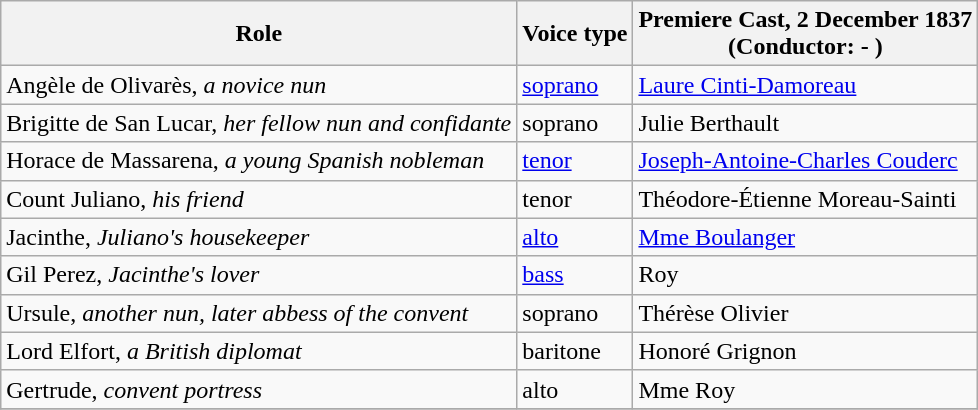<table class="wikitable">
<tr>
<th>Role</th>
<th>Voice type</th>
<th>Premiere Cast, 2 December 1837 <br>(Conductor: - )</th>
</tr>
<tr>
<td>Angèle de Olivarès, <em>a novice nun</em></td>
<td><a href='#'>soprano</a></td>
<td><a href='#'>Laure Cinti-Damoreau</a></td>
</tr>
<tr>
<td>Brigitte de San Lucar, <em>her fellow nun and confidante</em></td>
<td>soprano</td>
<td>Julie Berthault</td>
</tr>
<tr>
<td>Horace de Massarena, <em>a young Spanish nobleman </em></td>
<td><a href='#'>tenor</a></td>
<td><a href='#'>Joseph-Antoine-Charles Couderc</a></td>
</tr>
<tr>
<td>Count Juliano, <em>his friend</em></td>
<td>tenor</td>
<td>Théodore-Étienne Moreau-Sainti</td>
</tr>
<tr>
<td>Jacinthe, <em>Juliano's housekeeper</em></td>
<td><a href='#'>alto</a></td>
<td><a href='#'>Mme Boulanger</a></td>
</tr>
<tr>
<td>Gil Perez, <em>Jacinthe's lover</em></td>
<td><a href='#'>bass</a></td>
<td>Roy</td>
</tr>
<tr>
<td>Ursule, <em>another nun, later abbess of the convent</em></td>
<td>soprano</td>
<td>Thérèse Olivier</td>
</tr>
<tr>
<td>Lord Elfort, <em>a British diplomat</em></td>
<td>baritone</td>
<td>Honoré Grignon</td>
</tr>
<tr>
<td>Gertrude, <em>convent portress</em></td>
<td>alto</td>
<td>Mme Roy</td>
</tr>
<tr>
</tr>
</table>
